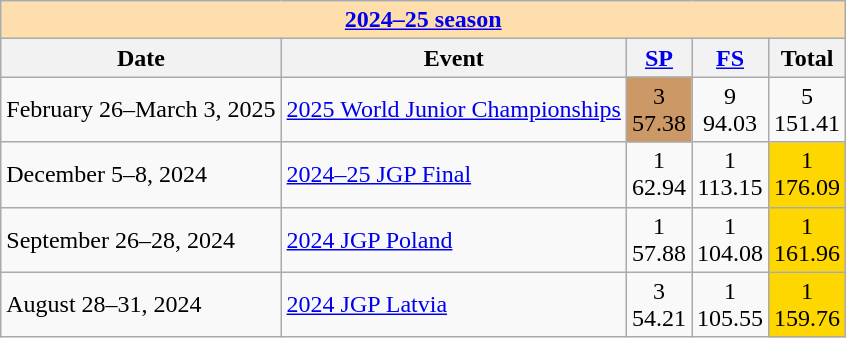<table class="wikitable">
<tr>
<td style="background-color: #ffdead; " colspan=5 align=center><a href='#'><strong>2024–25 season</strong></a></td>
</tr>
<tr>
<th>Date</th>
<th>Event</th>
<th><a href='#'>SP</a></th>
<th><a href='#'>FS</a></th>
<th>Total</th>
</tr>
<tr>
<td>February 26–March 3, 2025</td>
<td><a href='#'>2025 World Junior Championships</a></td>
<td align=center bgcolor=cc9966>3 <br> 57.38</td>
<td align=center>9 <br> 94.03</td>
<td align=center>5 <br> 151.41</td>
</tr>
<tr>
<td>December 5–8, 2024</td>
<td><a href='#'>2024–25 JGP Final</a></td>
<td align=center>1 <br> 62.94</td>
<td align=center>1 <br> 113.15</td>
<td align=center bgcolor=gold>1 <br> 176.09</td>
</tr>
<tr>
<td>September 26–28, 2024</td>
<td><a href='#'>2024 JGP Poland</a></td>
<td align=center>1 <br> 57.88</td>
<td align=center>1 <br> 104.08</td>
<td align=center bgcolor=gold>1 <br> 161.96</td>
</tr>
<tr>
<td>August 28–31, 2024</td>
<td><a href='#'>2024 JGP Latvia</a></td>
<td align=center>3 <br> 54.21</td>
<td align=center>1 <br> 105.55</td>
<td align=center bgcolor=gold>1 <br> 159.76</td>
</tr>
</table>
